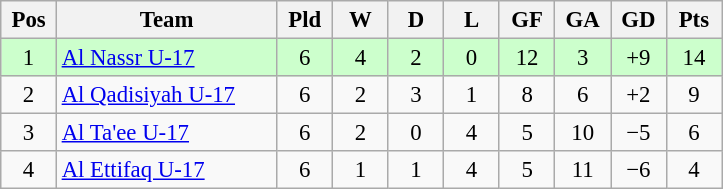<table class="wikitable" style="font-size: 95%; text-align: center;">
<tr>
<th style="width: 30px;">Pos</th>
<th style="width: 140px;">Team</th>
<th style="width: 30px;">Pld</th>
<th style="width: 30px;">W</th>
<th style="width: 30px;">D</th>
<th style="width: 30px;">L</th>
<th style="width: 30px;">GF</th>
<th style="width: 30px;">GA</th>
<th style="width: 30px;">GD</th>
<th style="width: 30px;">Pts</th>
</tr>
<tr style="background:#ccffcc;">
<td>1</td>
<td align=left><a href='#'>Al Nassr U-17</a></td>
<td>6</td>
<td>4</td>
<td>2</td>
<td>0</td>
<td>12</td>
<td>3</td>
<td>+9</td>
<td>14</td>
</tr>
<tr>
<td>2</td>
<td align=left><a href='#'>Al Qadisiyah U-17</a></td>
<td>6</td>
<td>2</td>
<td>3</td>
<td>1</td>
<td>8</td>
<td>6</td>
<td>+2</td>
<td>9</td>
</tr>
<tr>
<td>3</td>
<td align=left><a href='#'>Al Ta'ee U-17</a></td>
<td>6</td>
<td>2</td>
<td>0</td>
<td>4</td>
<td>5</td>
<td>10</td>
<td>−5</td>
<td>6</td>
</tr>
<tr>
<td>4</td>
<td align=left><a href='#'>Al Ettifaq U-17</a></td>
<td>6</td>
<td>1</td>
<td>1</td>
<td>4</td>
<td>5</td>
<td>11</td>
<td>−6</td>
<td>4</td>
</tr>
</table>
